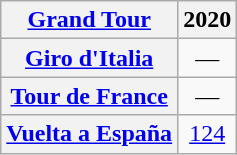<table class="wikitable plainrowheaders">
<tr>
<th scope="col"><a href='#'>Grand Tour</a></th>
<th scope="col">2020</th>
</tr>
<tr style="text-align:center;">
<th scope="row"> <a href='#'>Giro d'Italia</a></th>
<td>—</td>
</tr>
<tr style="text-align:center;">
<th scope="row"> <a href='#'>Tour de France</a></th>
<td>—</td>
</tr>
<tr style="text-align:center;">
<th scope="row"> <a href='#'>Vuelta a España</a></th>
<td><a href='#'>124</a></td>
</tr>
</table>
